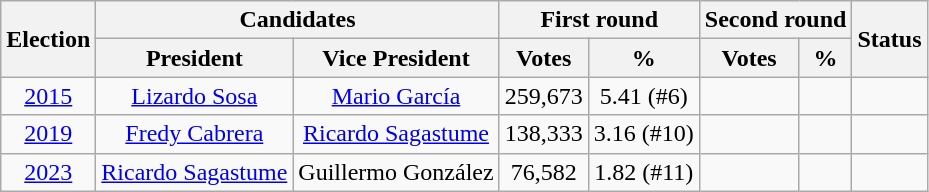<table class=wikitable style=text-align:center>
<tr>
<th rowspan=2>Election</th>
<th colspan=2>Candidates</th>
<th colspan=2>First round</th>
<th colspan=2>Second round</th>
<th rowspan=2>Status</th>
</tr>
<tr>
<th>President</th>
<th>Vice President</th>
<th>Votes</th>
<th>%</th>
<th>Votes</th>
<th>%</th>
</tr>
<tr>
<td><a href='#'>2015</a></td>
<td><a href='#'>Lizardo Sosa</a></td>
<td><a href='#'>Mario García</a></td>
<td>259,673</td>
<td>5.41 (#6)</td>
<td></td>
<td></td>
<td></td>
</tr>
<tr>
<td><a href='#'>2019</a></td>
<td><a href='#'>Fredy Cabrera</a></td>
<td><a href='#'>Ricardo Sagastume</a></td>
<td>138,333</td>
<td>3.16 (#10)</td>
<td></td>
<td></td>
<td></td>
</tr>
<tr>
<td><a href='#'>2023</a></td>
<td><a href='#'>Ricardo Sagastume</a></td>
<td>Guillermo González</td>
<td>76,582</td>
<td>1.82 (#11)</td>
<td></td>
<td></td>
<td></td>
</tr>
</table>
